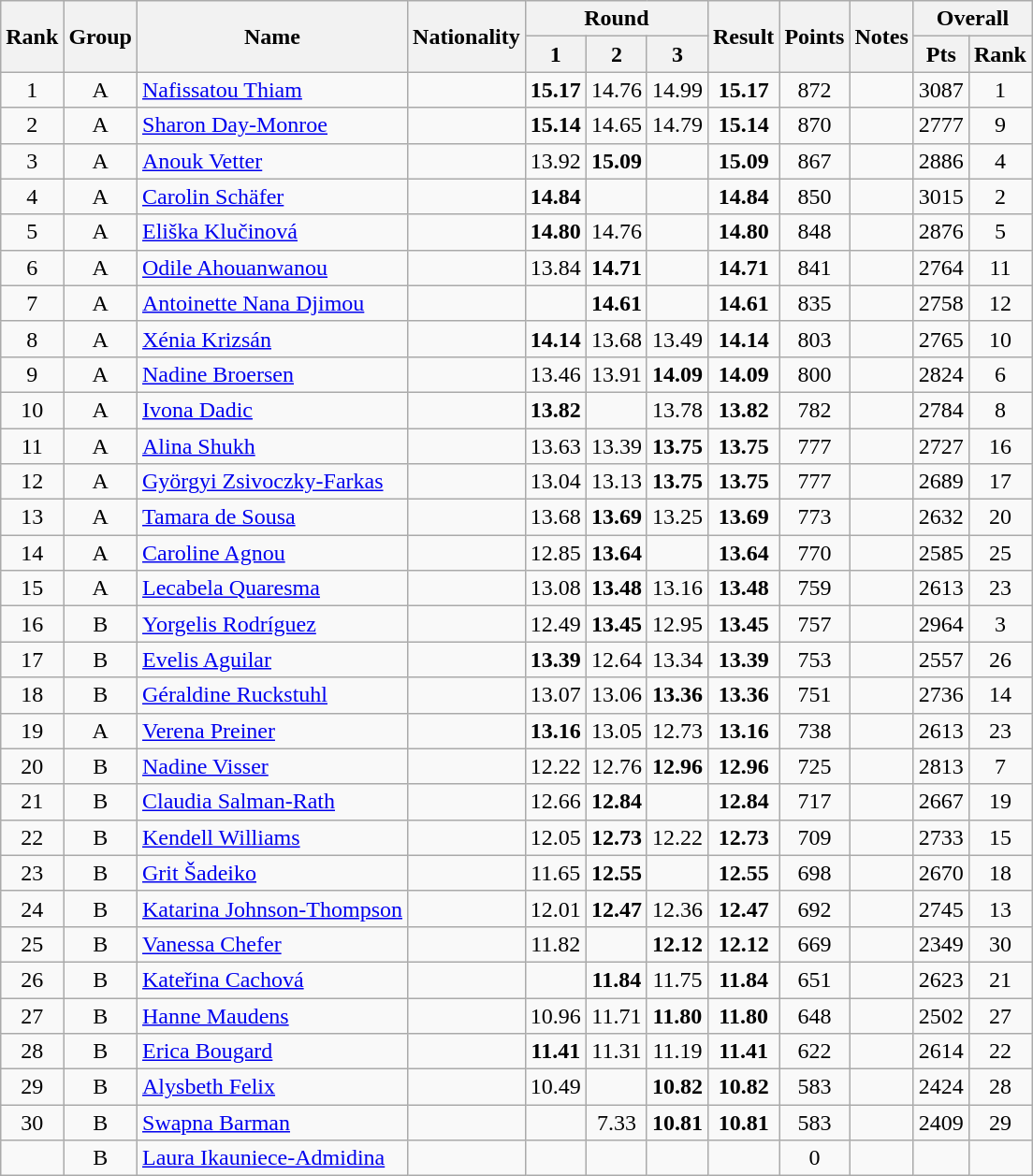<table class="wikitable sortable" style="text-align:center">
<tr>
<th rowspan=2>Rank</th>
<th rowspan=2>Group</th>
<th rowspan=2>Name</th>
<th rowspan=2>Nationality</th>
<th colspan=3>Round</th>
<th rowspan=2 data-sort-type="number">Result</th>
<th rowspan=2>Points</th>
<th rowspan=2>Notes</th>
<th colspan=2>Overall</th>
</tr>
<tr>
<th data-sort-type="number">1</th>
<th data-sort-type="number">2</th>
<th data-sort-type="number">3</th>
<th>Pts</th>
<th>Rank</th>
</tr>
<tr>
<td>1</td>
<td>A</td>
<td align=left><a href='#'>Nafissatou Thiam</a></td>
<td align=left></td>
<td><strong>15.17</strong></td>
<td>14.76</td>
<td>14.99</td>
<td><strong>15.17</strong></td>
<td>872</td>
<td></td>
<td>3087</td>
<td>1</td>
</tr>
<tr>
<td>2</td>
<td>A</td>
<td align=left><a href='#'>Sharon Day-Monroe</a></td>
<td align=left></td>
<td><strong>15.14</strong></td>
<td>14.65</td>
<td>14.79</td>
<td><strong>15.14</strong></td>
<td>870</td>
<td></td>
<td>2777</td>
<td>9</td>
</tr>
<tr>
<td>3</td>
<td>A</td>
<td align=left><a href='#'>Anouk Vetter</a></td>
<td align=left></td>
<td>13.92</td>
<td><strong>15.09</strong></td>
<td></td>
<td><strong>15.09</strong></td>
<td>867</td>
<td></td>
<td>2886</td>
<td>4</td>
</tr>
<tr>
<td>4</td>
<td>A</td>
<td align=left><a href='#'>Carolin Schäfer</a></td>
<td align=left></td>
<td><strong>14.84</strong></td>
<td></td>
<td></td>
<td><strong>14.84</strong></td>
<td>850</td>
<td></td>
<td>3015</td>
<td>2</td>
</tr>
<tr>
<td>5</td>
<td>A</td>
<td align=left><a href='#'>Eliška Klučinová</a></td>
<td align=left></td>
<td><strong>14.80</strong></td>
<td>14.76</td>
<td></td>
<td><strong>14.80</strong></td>
<td>848</td>
<td></td>
<td>2876</td>
<td>5</td>
</tr>
<tr>
<td>6</td>
<td>A</td>
<td align=left><a href='#'>Odile Ahouanwanou</a></td>
<td align=left></td>
<td>13.84</td>
<td><strong>14.71</strong></td>
<td></td>
<td><strong>14.71</strong></td>
<td>841</td>
<td></td>
<td>2764</td>
<td>11</td>
</tr>
<tr>
<td>7</td>
<td>A</td>
<td align=left><a href='#'>Antoinette Nana Djimou</a></td>
<td align=left></td>
<td></td>
<td><strong>14.61</strong></td>
<td></td>
<td><strong>14.61</strong></td>
<td>835</td>
<td></td>
<td>2758</td>
<td>12</td>
</tr>
<tr>
<td>8</td>
<td>A</td>
<td align=left><a href='#'>Xénia Krizsán</a></td>
<td align=left></td>
<td><strong>14.14</strong></td>
<td>13.68</td>
<td>13.49</td>
<td><strong>14.14</strong></td>
<td>803</td>
<td></td>
<td>2765</td>
<td>10</td>
</tr>
<tr>
<td>9</td>
<td>A</td>
<td align=left><a href='#'>Nadine Broersen</a></td>
<td align=left></td>
<td>13.46</td>
<td>13.91</td>
<td><strong>14.09</strong></td>
<td><strong>14.09</strong></td>
<td>800</td>
<td></td>
<td>2824</td>
<td>6</td>
</tr>
<tr>
<td>10</td>
<td>A</td>
<td align=left><a href='#'>Ivona Dadic</a></td>
<td align=left></td>
<td><strong>13.82</strong></td>
<td></td>
<td>13.78</td>
<td><strong>13.82</strong></td>
<td>782</td>
<td></td>
<td>2784</td>
<td>8</td>
</tr>
<tr>
<td>11</td>
<td>A</td>
<td align=left><a href='#'>Alina Shukh</a></td>
<td align=left></td>
<td>13.63</td>
<td>13.39</td>
<td><strong>13.75</strong></td>
<td><strong>13.75</strong></td>
<td>777</td>
<td></td>
<td>2727</td>
<td>16</td>
</tr>
<tr>
<td>12</td>
<td>A</td>
<td align=left><a href='#'>Györgyi Zsivoczky-Farkas</a></td>
<td align=left></td>
<td>13.04</td>
<td>13.13</td>
<td><strong>13.75</strong></td>
<td><strong>13.75</strong></td>
<td>777</td>
<td></td>
<td>2689</td>
<td>17</td>
</tr>
<tr>
<td>13</td>
<td>A</td>
<td align=left><a href='#'>Tamara de Sousa</a></td>
<td align=left></td>
<td>13.68</td>
<td><strong>13.69</strong></td>
<td>13.25</td>
<td><strong>13.69</strong></td>
<td>773</td>
<td></td>
<td>2632</td>
<td>20</td>
</tr>
<tr>
<td>14</td>
<td>A</td>
<td align=left><a href='#'>Caroline Agnou</a></td>
<td align=left></td>
<td>12.85</td>
<td><strong>13.64</strong></td>
<td></td>
<td><strong>13.64</strong></td>
<td>770</td>
<td></td>
<td>2585</td>
<td>25</td>
</tr>
<tr>
<td>15</td>
<td>A</td>
<td align=left><a href='#'>Lecabela Quaresma</a></td>
<td align=left></td>
<td>13.08</td>
<td><strong>13.48</strong></td>
<td>13.16</td>
<td><strong>13.48</strong></td>
<td>759</td>
<td></td>
<td>2613</td>
<td>23</td>
</tr>
<tr>
<td>16</td>
<td>B</td>
<td align=left><a href='#'>Yorgelis Rodríguez</a></td>
<td align=left></td>
<td>12.49</td>
<td><strong>13.45</strong></td>
<td>12.95</td>
<td><strong>13.45</strong></td>
<td>757</td>
<td></td>
<td>2964</td>
<td>3</td>
</tr>
<tr>
<td>17</td>
<td>B</td>
<td align=left><a href='#'>Evelis Aguilar</a></td>
<td align=left></td>
<td><strong>13.39</strong></td>
<td>12.64</td>
<td>13.34</td>
<td><strong>13.39</strong></td>
<td>753</td>
<td></td>
<td>2557</td>
<td>26</td>
</tr>
<tr>
<td>18</td>
<td>B</td>
<td align=left><a href='#'>Géraldine Ruckstuhl</a></td>
<td align=left></td>
<td>13.07</td>
<td>13.06</td>
<td><strong>13.36</strong></td>
<td><strong>13.36</strong></td>
<td>751</td>
<td></td>
<td>2736</td>
<td>14</td>
</tr>
<tr>
<td>19</td>
<td>A</td>
<td align=left><a href='#'>Verena Preiner</a></td>
<td align=left></td>
<td><strong>13.16</strong></td>
<td>13.05</td>
<td>12.73</td>
<td><strong>13.16</strong></td>
<td>738</td>
<td></td>
<td>2613</td>
<td>23</td>
</tr>
<tr>
<td>20</td>
<td>B</td>
<td align=left><a href='#'>Nadine Visser</a></td>
<td align=left></td>
<td>12.22</td>
<td>12.76</td>
<td><strong>12.96</strong></td>
<td><strong>12.96</strong></td>
<td>725</td>
<td></td>
<td>2813</td>
<td>7</td>
</tr>
<tr>
<td>21</td>
<td>B</td>
<td align=left><a href='#'>Claudia Salman-Rath</a></td>
<td align=left></td>
<td>12.66</td>
<td><strong>12.84</strong></td>
<td></td>
<td><strong>12.84</strong></td>
<td>717</td>
<td></td>
<td>2667</td>
<td>19</td>
</tr>
<tr>
<td>22</td>
<td>B</td>
<td align=left><a href='#'>Kendell Williams</a></td>
<td align=left></td>
<td>12.05</td>
<td><strong>12.73</strong></td>
<td>12.22</td>
<td><strong>12.73</strong></td>
<td>709</td>
<td></td>
<td>2733</td>
<td>15</td>
</tr>
<tr>
<td>23</td>
<td>B</td>
<td align=left><a href='#'>Grit Šadeiko</a></td>
<td align=left></td>
<td>11.65</td>
<td><strong>12.55</strong></td>
<td></td>
<td><strong>12.55</strong></td>
<td>698</td>
<td></td>
<td>2670</td>
<td>18</td>
</tr>
<tr>
<td>24</td>
<td>B</td>
<td align=left><a href='#'>Katarina Johnson-Thompson</a></td>
<td align=left></td>
<td>12.01</td>
<td><strong>12.47</strong></td>
<td>12.36</td>
<td><strong>12.47</strong></td>
<td>692</td>
<td></td>
<td>2745</td>
<td>13</td>
</tr>
<tr>
<td>25</td>
<td>B</td>
<td align=left><a href='#'>Vanessa Chefer</a></td>
<td align=left></td>
<td>11.82</td>
<td></td>
<td><strong>12.12</strong></td>
<td><strong>12.12</strong></td>
<td>669</td>
<td></td>
<td>2349</td>
<td>30</td>
</tr>
<tr>
<td>26</td>
<td>B</td>
<td align=left><a href='#'>Kateřina Cachová</a></td>
<td align=left></td>
<td></td>
<td><strong>11.84</strong></td>
<td>11.75</td>
<td><strong>11.84</strong></td>
<td>651</td>
<td></td>
<td>2623</td>
<td>21</td>
</tr>
<tr>
<td>27</td>
<td>B</td>
<td align=left><a href='#'>Hanne Maudens</a></td>
<td align=left></td>
<td>10.96</td>
<td>11.71</td>
<td><strong>11.80</strong></td>
<td><strong>11.80</strong></td>
<td>648</td>
<td></td>
<td>2502</td>
<td>27</td>
</tr>
<tr>
<td>28</td>
<td>B</td>
<td align=left><a href='#'>Erica Bougard</a></td>
<td align=left></td>
<td><strong>11.41</strong></td>
<td>11.31</td>
<td>11.19</td>
<td><strong>11.41</strong></td>
<td>622</td>
<td></td>
<td>2614</td>
<td>22</td>
</tr>
<tr>
<td>29</td>
<td>B</td>
<td align=left><a href='#'>Alysbeth Felix</a></td>
<td align=left></td>
<td>10.49</td>
<td></td>
<td><strong>10.82</strong></td>
<td><strong>10.82</strong></td>
<td>583</td>
<td></td>
<td>2424</td>
<td>28</td>
</tr>
<tr>
<td>30</td>
<td>B</td>
<td align=left><a href='#'>Swapna Barman</a></td>
<td align=left></td>
<td></td>
<td>7.33</td>
<td><strong>10.81</strong></td>
<td><strong>10.81</strong></td>
<td>583</td>
<td></td>
<td>2409</td>
<td>29</td>
</tr>
<tr>
<td></td>
<td>B</td>
<td align=left><a href='#'>Laura Ikauniece-Admidina</a></td>
<td align=left></td>
<td></td>
<td></td>
<td></td>
<td></td>
<td>0</td>
<td></td>
<td></td>
<td></td>
</tr>
</table>
